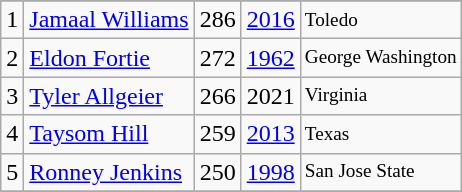<table class="wikitable">
<tr>
</tr>
<tr>
<td>1</td>
<td><a href='#'>Jamaal Williams</a></td>
<td>286</td>
<td><a href='#'>2016</a></td>
<td style="font-size:80%;">Toledo</td>
</tr>
<tr>
<td>2</td>
<td><a href='#'>Eldon Fortie</a></td>
<td>272</td>
<td><a href='#'>1962</a></td>
<td style="font-size:80%;">George Washington</td>
</tr>
<tr>
<td>3</td>
<td><a href='#'>Tyler Allgeier</a></td>
<td>266</td>
<td [2021 BYU Cougars football team>2021</td>
<td style="font-size:80%;">Virginia</td>
</tr>
<tr>
<td>4</td>
<td><a href='#'>Taysom Hill</a></td>
<td>259</td>
<td><a href='#'>2013</a></td>
<td style="font-size:80%;">Texas</td>
</tr>
<tr>
<td>5</td>
<td><a href='#'>Ronney Jenkins</a></td>
<td>250</td>
<td><a href='#'>1998</a></td>
<td style="font-size:80%;">San Jose State</td>
</tr>
<tr>
</tr>
</table>
